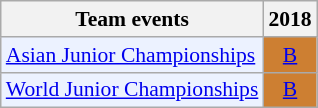<table style='font-size: 90%; text-align:center;' class='wikitable'>
<tr>
<th>Team events</th>
<th>2018</th>
</tr>
<tr>
<td bgcolor="#ECF2FF"; align="left"><a href='#'>Asian Junior Championships</a></td>
<td bgcolor=CD7F32><a href='#'>B</a></td>
</tr>
<tr>
<td bgcolor="#ECF2FF"; align="left"><a href='#'>World Junior Championships</a></td>
<td bgcolor=CD7F32><a href='#'>B</a></td>
</tr>
</table>
